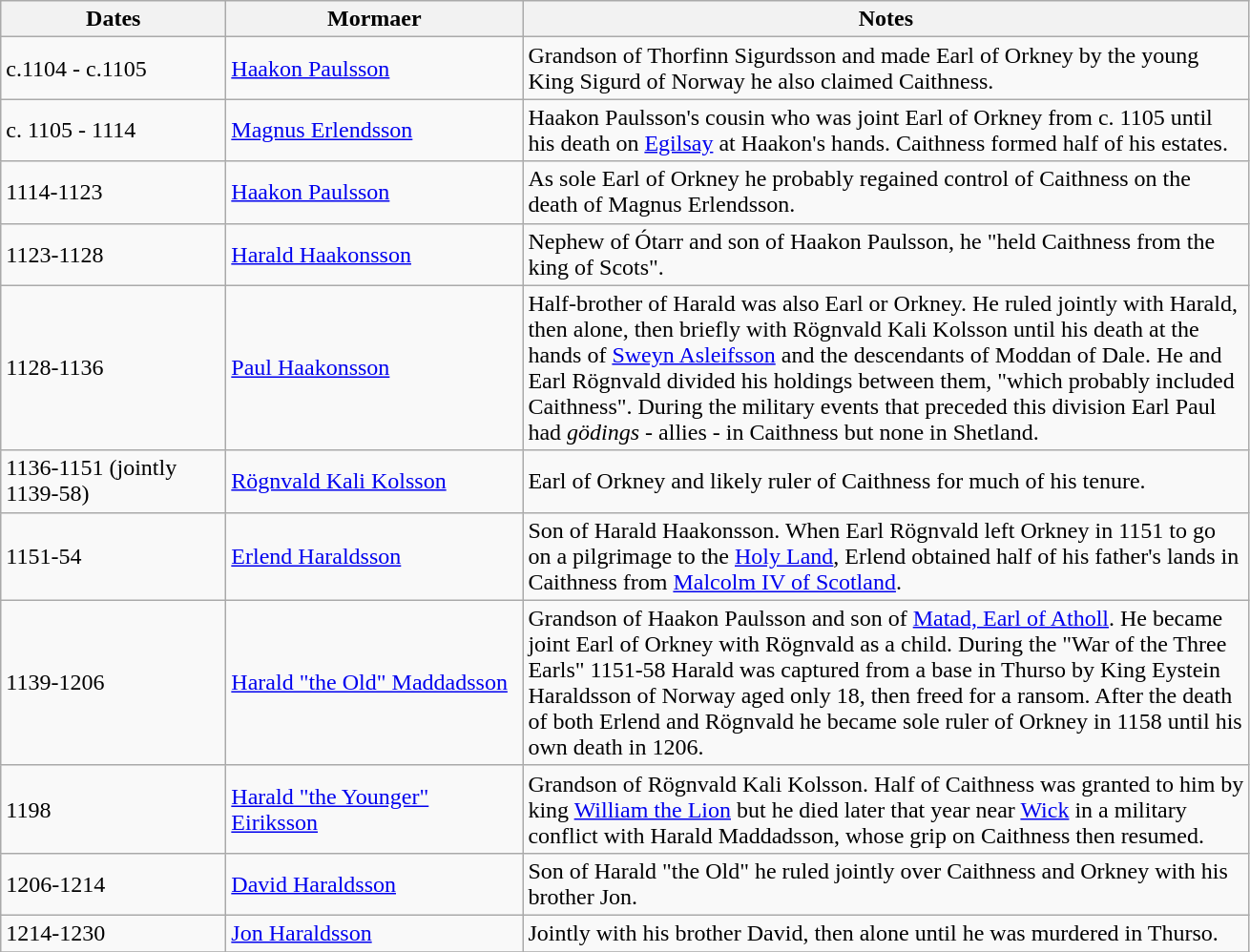<table class="wikitable">
<tr>
<th scope="col" width="150">Dates</th>
<th scope="col" width="200">Mormaer</th>
<th scope="col" width="500">Notes</th>
</tr>
<tr>
<td>c.1104 - c.1105</td>
<td><a href='#'>Haakon Paulsson</a></td>
<td>Grandson of Thorfinn Sigurdsson and made Earl of Orkney by the young King Sigurd of Norway he also claimed Caithness.</td>
</tr>
<tr>
<td>c. 1105 - 1114</td>
<td><a href='#'>Magnus Erlendsson</a></td>
<td>Haakon Paulsson's cousin who was joint Earl of Orkney from c. 1105 until his death on <a href='#'>Egilsay</a> at Haakon's hands. Caithness formed half of his estates.</td>
</tr>
<tr>
<td>1114-1123</td>
<td><a href='#'>Haakon Paulsson</a></td>
<td>As sole Earl of Orkney he probably regained control of Caithness on the death of Magnus Erlendsson.</td>
</tr>
<tr>
<td>1123-1128</td>
<td><a href='#'>Harald Haakonsson</a></td>
<td>Nephew of Ótarr and son of Haakon Paulsson, he "held Caithness from the king of Scots".</td>
</tr>
<tr>
<td>1128-1136</td>
<td><a href='#'>Paul Haakonsson</a></td>
<td>Half-brother of Harald was also Earl or Orkney. He ruled jointly with Harald, then alone, then briefly with Rögnvald Kali Kolsson until his death at the hands of <a href='#'>Sweyn Asleifsson</a> and the descendants of Moddan of Dale. He and Earl Rögnvald divided his holdings between them, "which probably included Caithness". During the military events that preceded this division Earl Paul had <em>gödings</em> - allies  - in Caithness but none in Shetland.</td>
</tr>
<tr>
<td>1136-1151 (jointly 1139-58)</td>
<td><a href='#'>Rögnvald Kali Kolsson</a></td>
<td>Earl of Orkney and likely ruler of Caithness for much of his tenure.</td>
</tr>
<tr>
<td>1151-54</td>
<td><a href='#'>Erlend Haraldsson</a></td>
<td>Son of Harald Haakonsson. When Earl Rögnvald left Orkney in 1151 to go on a pilgrimage to the <a href='#'>Holy Land</a>, Erlend obtained half of his father's lands in Caithness from <a href='#'>Malcolm IV of Scotland</a>.</td>
</tr>
<tr>
<td>1139-1206</td>
<td><a href='#'>Harald "the Old" Maddadsson</a></td>
<td>Grandson of Haakon Paulsson and son of <a href='#'>Matad, Earl of Atholl</a>. He became joint Earl of Orkney with Rögnvald as a child. During the "War of the Three Earls" 1151-58 Harald was captured from a base in Thurso by King Eystein Haraldsson of Norway aged only 18, then freed for a ransom. After the death of both Erlend and Rögnvald he became sole ruler of Orkney in 1158 until his own death in 1206.</td>
</tr>
<tr>
<td>1198</td>
<td><a href='#'>Harald "the Younger" Eiriksson</a></td>
<td>Grandson of Rögnvald Kali Kolsson. Half of Caithness was granted to him by king <a href='#'>William the Lion</a> but he died later that year near <a href='#'>Wick</a> in a military conflict with Harald Maddadsson, whose grip on Caithness then resumed.</td>
</tr>
<tr>
<td>1206-1214</td>
<td><a href='#'>David Haraldsson</a></td>
<td>Son of Harald "the Old" he ruled jointly over Caithness and Orkney with his brother Jon.</td>
</tr>
<tr>
<td>1214-1230</td>
<td><a href='#'>Jon Haraldsson</a></td>
<td>Jointly with his brother David, then alone until he was murdered in Thurso.</td>
</tr>
<tr>
</tr>
</table>
